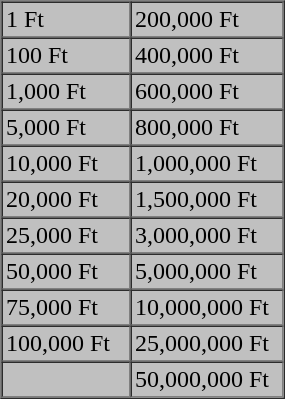<table border="1" cellpadding="2" cellspacing="0" width="190px" bgcolor=silver>
<tr>
<td width=80px>1 Ft</td>
<td>200,000 Ft</td>
</tr>
<tr>
<td>100 Ft</td>
<td>400,000 Ft</td>
</tr>
<tr>
<td>1,000 Ft</td>
<td>600,000 Ft</td>
</tr>
<tr>
<td>5,000 Ft</td>
<td>800,000 Ft</td>
</tr>
<tr>
<td>10,000 Ft</td>
<td>1,000,000 Ft</td>
</tr>
<tr>
<td>20,000 Ft</td>
<td>1,500,000 Ft</td>
</tr>
<tr>
<td>25,000 Ft</td>
<td>3,000,000 Ft</td>
</tr>
<tr>
<td>50,000 Ft</td>
<td style="border=80px" bgcolor=silver>5,000,000 Ft</td>
</tr>
<tr>
<td>75,000 Ft</td>
<td style="border=80px" bgcolor=silver>10,000,000 Ft</td>
</tr>
<tr>
<td>100,000 Ft</td>
<td style="border=80px" bgcolor=silver>25,000,000 Ft</td>
</tr>
<tr>
<td></td>
<td style="border=80px" bgcolor=silver>50,000,000 Ft</td>
</tr>
</table>
